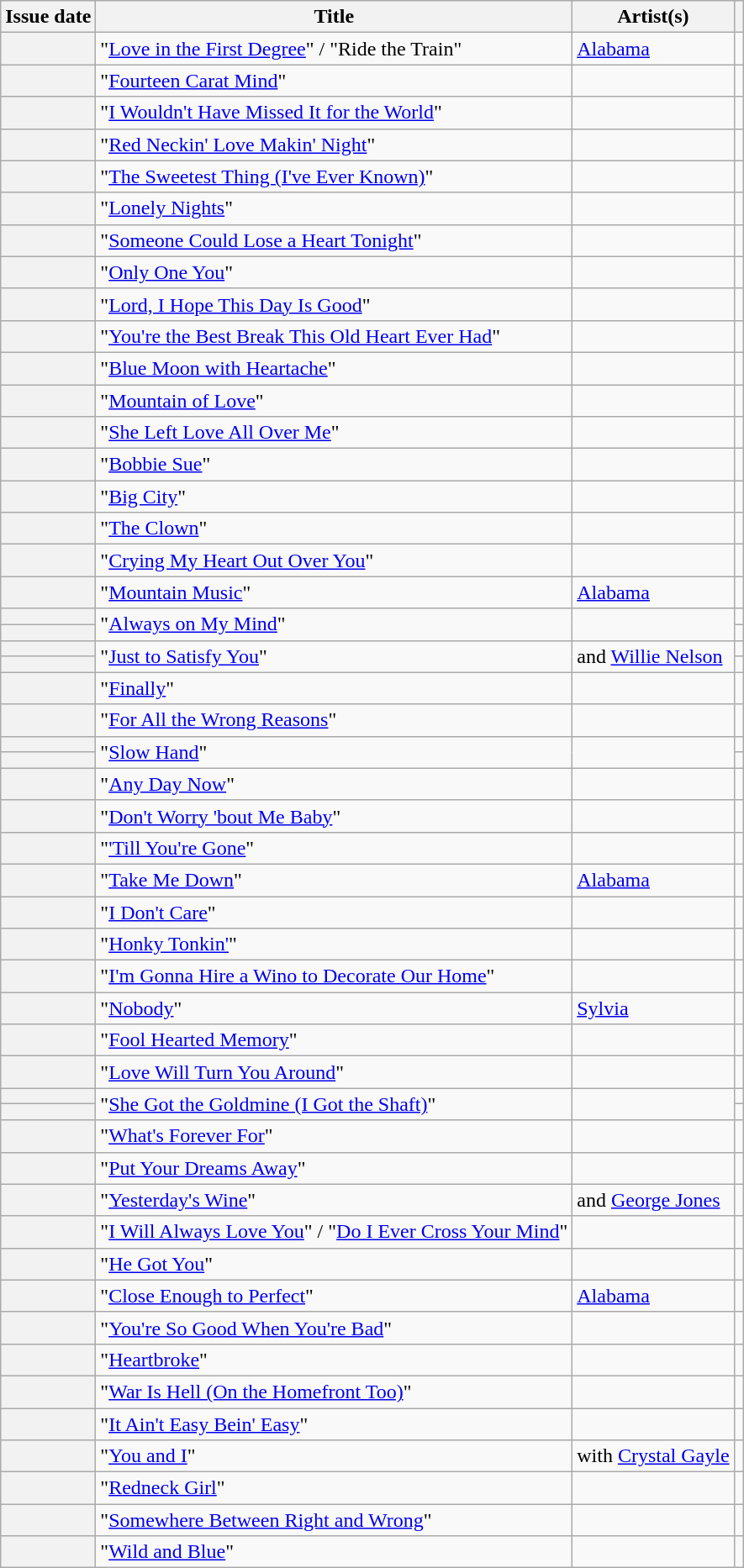<table class="wikitable sortable plainrowheaders">
<tr>
<th scope=col>Issue date</th>
<th scope=col>Title</th>
<th scope=col>Artist(s)</th>
<th scope=col class=unsortable></th>
</tr>
<tr>
<th scope=row></th>
<td>"<a href='#'>Love in the First Degree</a>" / "Ride the Train"</td>
<td><a href='#'>Alabama</a></td>
<td style="text-align: center;"></td>
</tr>
<tr>
<th scope=row></th>
<td>"<a href='#'>Fourteen Carat Mind</a>"</td>
<td></td>
<td style="text-align: center;"></td>
</tr>
<tr>
<th scope=row></th>
<td>"<a href='#'>I Wouldn't Have Missed It for the World</a>"</td>
<td></td>
<td style="text-align: center;"></td>
</tr>
<tr>
<th scope=row></th>
<td>"<a href='#'>Red Neckin' Love Makin' Night</a>"</td>
<td></td>
<td style="text-align: center;"></td>
</tr>
<tr>
<th scope=row></th>
<td>"<a href='#'>The Sweetest Thing (I've Ever Known)</a>"</td>
<td></td>
<td style="text-align: center;"></td>
</tr>
<tr>
<th scope=row></th>
<td>"<a href='#'>Lonely Nights</a>"</td>
<td></td>
<td style="text-align: center;"></td>
</tr>
<tr>
<th scope=row></th>
<td>"<a href='#'>Someone Could Lose a Heart Tonight</a>"</td>
<td></td>
<td style="text-align: center;"></td>
</tr>
<tr>
<th scope=row></th>
<td>"<a href='#'>Only One You</a>"</td>
<td></td>
<td style="text-align: center;"></td>
</tr>
<tr>
<th scope=row></th>
<td>"<a href='#'>Lord, I Hope This Day Is Good</a>"</td>
<td></td>
<td style="text-align: center;"></td>
</tr>
<tr>
<th scope=row></th>
<td>"<a href='#'>You're the Best Break This Old Heart Ever Had</a>"</td>
<td></td>
<td style="text-align: center;"></td>
</tr>
<tr>
<th scope=row></th>
<td>"<a href='#'>Blue Moon with Heartache</a>"</td>
<td></td>
<td style="text-align: center;"></td>
</tr>
<tr>
<th scope=row></th>
<td>"<a href='#'>Mountain of Love</a>"</td>
<td></td>
<td style="text-align: center;"></td>
</tr>
<tr>
<th scope=row></th>
<td>"<a href='#'>She Left Love All Over Me</a>"</td>
<td></td>
<td style="text-align: center;"></td>
</tr>
<tr>
<th scope=row></th>
<td>"<a href='#'>Bobbie Sue</a>"</td>
<td></td>
<td style="text-align: center;"></td>
</tr>
<tr>
<th scope=row></th>
<td>"<a href='#'>Big City</a>"</td>
<td></td>
<td style="text-align: center;"></td>
</tr>
<tr>
<th scope=row></th>
<td>"<a href='#'>The Clown</a>"</td>
<td></td>
<td style="text-align: center;"></td>
</tr>
<tr>
<th scope=row></th>
<td>"<a href='#'>Crying My Heart Out Over You</a>"</td>
<td></td>
<td style="text-align: center;"></td>
</tr>
<tr>
<th scope=row></th>
<td>"<a href='#'>Mountain Music</a>"</td>
<td><a href='#'>Alabama</a></td>
<td style="text-align: center;"></td>
</tr>
<tr>
<th scope=row></th>
<td rowspan="2">"<a href='#'>Always on My Mind</a>"</td>
<td rowspan="2"></td>
<td style="text-align: center;"></td>
</tr>
<tr>
<th scope=row></th>
<td style="text-align: center;"></td>
</tr>
<tr>
<th scope=row></th>
<td rowspan="2">"<a href='#'>Just to Satisfy You</a>"</td>
<td rowspan="2"> and <a href='#'>Willie Nelson</a></td>
<td style="text-align: center;"></td>
</tr>
<tr>
<th scope=row></th>
<td style="text-align: center;"></td>
</tr>
<tr>
<th scope=row></th>
<td>"<a href='#'>Finally</a>"</td>
<td></td>
<td style="text-align: center;"></td>
</tr>
<tr>
<th scope=row></th>
<td>"<a href='#'>For All the Wrong Reasons</a>"</td>
<td></td>
<td style="text-align: center;"></td>
</tr>
<tr>
<th scope=row></th>
<td rowspan="2">"<a href='#'>Slow Hand</a>"</td>
<td rowspan="2"></td>
<td style="text-align: center;"></td>
</tr>
<tr>
<th scope=row></th>
<td style="text-align: center;"></td>
</tr>
<tr>
<th scope=row></th>
<td>"<a href='#'>Any Day Now</a>"</td>
<td></td>
<td style="text-align: center;"></td>
</tr>
<tr>
<th scope=row></th>
<td>"<a href='#'>Don't Worry 'bout Me Baby</a>"</td>
<td></td>
<td style="text-align: center;"></td>
</tr>
<tr>
<th scope=row></th>
<td>"<a href='#'>'Till You're Gone</a>"</td>
<td></td>
<td style="text-align: center;"></td>
</tr>
<tr>
<th scope=row></th>
<td>"<a href='#'>Take Me Down</a>"</td>
<td><a href='#'>Alabama</a></td>
<td style="text-align: center;"></td>
</tr>
<tr>
<th scope=row></th>
<td>"<a href='#'>I Don't Care</a>"</td>
<td></td>
<td style="text-align: center;"></td>
</tr>
<tr>
<th scope=row></th>
<td>"<a href='#'>Honky Tonkin'</a>"</td>
<td></td>
<td style="text-align: center;"></td>
</tr>
<tr>
<th scope=row></th>
<td>"<a href='#'>I'm Gonna Hire a Wino to Decorate Our Home</a>"</td>
<td></td>
<td style="text-align: center;"></td>
</tr>
<tr>
<th scope=row></th>
<td>"<a href='#'>Nobody</a>"</td>
<td><a href='#'>Sylvia</a></td>
<td style="text-align: center;"></td>
</tr>
<tr>
<th scope=row></th>
<td>"<a href='#'>Fool Hearted Memory</a>"</td>
<td></td>
<td style="text-align: center;"></td>
</tr>
<tr>
<th scope=row></th>
<td>"<a href='#'>Love Will Turn You Around</a>"</td>
<td></td>
<td style="text-align: center;"></td>
</tr>
<tr>
<th scope=row></th>
<td rowspan="2">"<a href='#'>She Got the Goldmine (I Got the Shaft)</a>"</td>
<td rowspan="2"></td>
<td style="text-align: center;"></td>
</tr>
<tr>
<th scope=row></th>
<td style="text-align: center;"></td>
</tr>
<tr>
<th scope=row></th>
<td>"<a href='#'>What's Forever For</a>"</td>
<td></td>
<td style="text-align: center;"></td>
</tr>
<tr>
<th scope=row></th>
<td>"<a href='#'>Put Your Dreams Away</a>"</td>
<td></td>
<td style="text-align: center;"></td>
</tr>
<tr>
<th scope=row></th>
<td>"<a href='#'>Yesterday's Wine</a>"</td>
<td> and <a href='#'>George Jones</a></td>
<td style="text-align: center;"></td>
</tr>
<tr>
<th scope=row></th>
<td>"<a href='#'>I Will Always Love You</a>" / "<a href='#'>Do I Ever Cross Your Mind</a>"</td>
<td></td>
<td style="text-align: center;"></td>
</tr>
<tr>
<th scope=row></th>
<td>"<a href='#'>He Got You</a>"</td>
<td></td>
<td style="text-align: center;"></td>
</tr>
<tr>
<th scope=row></th>
<td>"<a href='#'>Close Enough to Perfect</a>"</td>
<td><a href='#'>Alabama</a></td>
<td style="text-align: center;"></td>
</tr>
<tr>
<th scope=row></th>
<td>"<a href='#'>You're So Good When You're Bad</a>"</td>
<td></td>
<td style="text-align: center;"></td>
</tr>
<tr>
<th scope=row></th>
<td>"<a href='#'>Heartbroke</a>"</td>
<td></td>
<td style="text-align: center;"></td>
</tr>
<tr>
<th scope=row></th>
<td>"<a href='#'>War Is Hell (On the Homefront Too)</a>"</td>
<td></td>
<td style="text-align: center;"></td>
</tr>
<tr>
<th scope=row></th>
<td>"<a href='#'>It Ain't Easy Bein' Easy</a>"</td>
<td></td>
<td style="text-align: center;"></td>
</tr>
<tr>
<th scope=row></th>
<td>"<a href='#'>You and I</a>"</td>
<td> with <a href='#'>Crystal Gayle</a></td>
<td style="text-align: center;"></td>
</tr>
<tr>
<th scope=row></th>
<td>"<a href='#'>Redneck Girl</a>"</td>
<td></td>
<td style="text-align: center;"></td>
</tr>
<tr>
<th scope=row></th>
<td>"<a href='#'>Somewhere Between Right and Wrong</a>"</td>
<td></td>
<td style="text-align: center;"></td>
</tr>
<tr>
<th scope=row></th>
<td>"<a href='#'>Wild and Blue</a>"</td>
<td></td>
<td style="text-align: center;"></td>
</tr>
</table>
